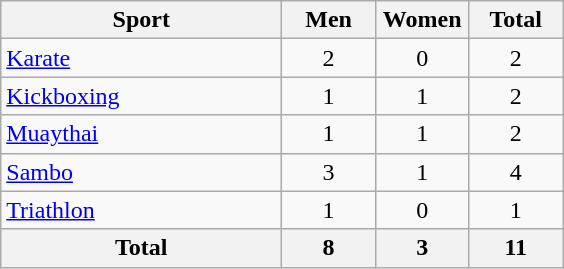<table class="wikitable sortable" style="text-align:center;">
<tr>
<th width=180>Sport</th>
<th width=55>Men</th>
<th width=55>Women</th>
<th width=55>Total</th>
</tr>
<tr>
<td align=left><a href='#'>Karate</a></td>
<td>2</td>
<td>0</td>
<td>2</td>
</tr>
<tr>
<td align=left><a href='#'>Kickboxing</a></td>
<td>1</td>
<td>1</td>
<td>2</td>
</tr>
<tr>
<td align=left><a href='#'>Muaythai</a></td>
<td>1</td>
<td>1</td>
<td>2</td>
</tr>
<tr>
<td align=left><a href='#'>Sambo</a></td>
<td>3</td>
<td>1</td>
<td>4</td>
</tr>
<tr>
<td align=left><a href='#'>Triathlon</a></td>
<td>1</td>
<td>0</td>
<td>1</td>
</tr>
<tr>
<th>Total</th>
<th>8</th>
<th>3</th>
<th>11</th>
</tr>
</table>
